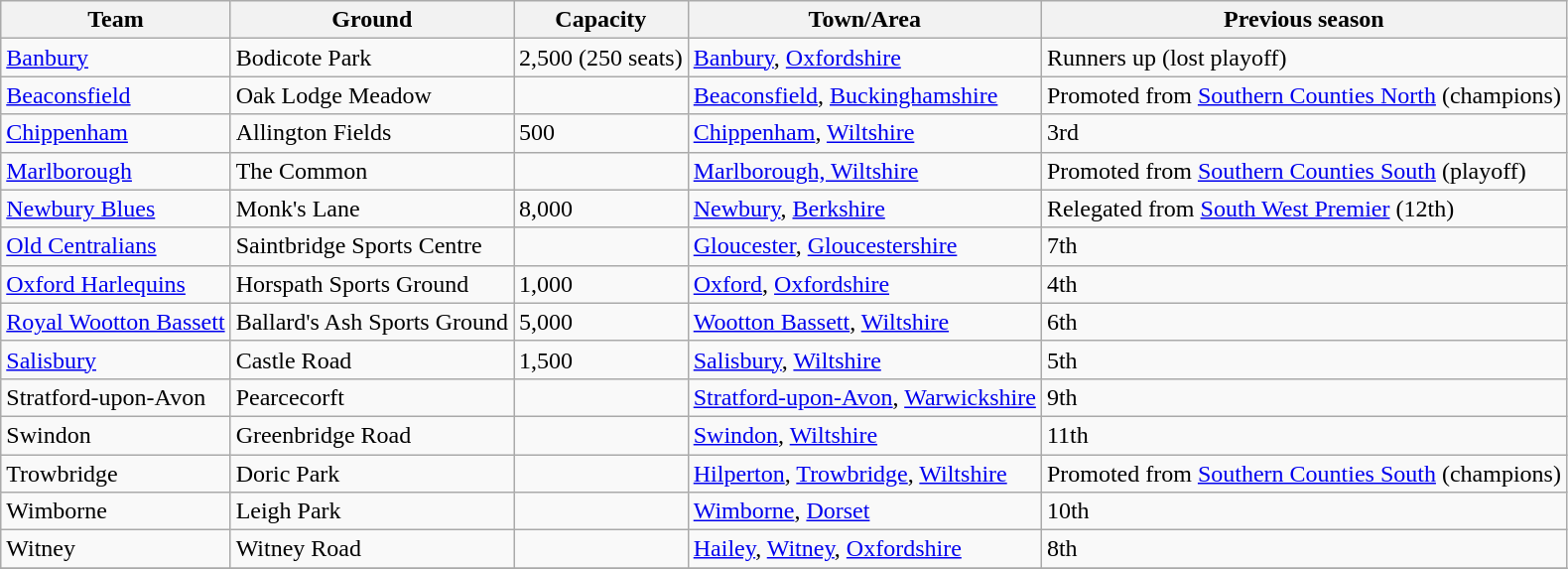<table class="wikitable sortable">
<tr>
<th>Team</th>
<th>Ground</th>
<th>Capacity</th>
<th>Town/Area</th>
<th>Previous season</th>
</tr>
<tr>
<td><a href='#'>Banbury</a></td>
<td>Bodicote Park</td>
<td>2,500 (250 seats)</td>
<td><a href='#'>Banbury</a>, <a href='#'>Oxfordshire</a></td>
<td>Runners up (lost playoff)</td>
</tr>
<tr>
<td><a href='#'>Beaconsfield</a></td>
<td>Oak Lodge Meadow</td>
<td></td>
<td><a href='#'>Beaconsfield</a>, <a href='#'>Buckinghamshire</a></td>
<td>Promoted from <a href='#'>Southern Counties North</a> (champions)</td>
</tr>
<tr>
<td><a href='#'>Chippenham</a></td>
<td>Allington Fields</td>
<td>500</td>
<td><a href='#'>Chippenham</a>, <a href='#'>Wiltshire</a></td>
<td>3rd</td>
</tr>
<tr>
<td><a href='#'>Marlborough</a></td>
<td>The Common</td>
<td></td>
<td><a href='#'>Marlborough, Wiltshire</a></td>
<td>Promoted from <a href='#'>Southern Counties South</a> (playoff)</td>
</tr>
<tr>
<td><a href='#'>Newbury Blues</a></td>
<td>Monk's Lane</td>
<td>8,000</td>
<td><a href='#'>Newbury</a>, <a href='#'>Berkshire</a></td>
<td>Relegated from <a href='#'>South West Premier</a> (12th)</td>
</tr>
<tr>
<td><a href='#'>Old Centralians</a></td>
<td>Saintbridge Sports Centre</td>
<td></td>
<td><a href='#'>Gloucester</a>, <a href='#'>Gloucestershire</a></td>
<td>7th</td>
</tr>
<tr>
<td><a href='#'>Oxford Harlequins</a></td>
<td>Horspath Sports Ground</td>
<td>1,000</td>
<td><a href='#'>Oxford</a>, <a href='#'>Oxfordshire</a></td>
<td>4th</td>
</tr>
<tr>
<td><a href='#'>Royal Wootton Bassett</a></td>
<td>Ballard's Ash Sports Ground</td>
<td>5,000</td>
<td><a href='#'>Wootton Bassett</a>, <a href='#'>Wiltshire</a></td>
<td>6th</td>
</tr>
<tr>
<td><a href='#'>Salisbury</a></td>
<td>Castle Road</td>
<td>1,500</td>
<td><a href='#'>Salisbury</a>, <a href='#'>Wiltshire</a></td>
<td>5th</td>
</tr>
<tr>
<td>Stratford-upon-Avon</td>
<td>Pearcecorft</td>
<td></td>
<td><a href='#'>Stratford-upon-Avon</a>, <a href='#'>Warwickshire</a></td>
<td>9th</td>
</tr>
<tr>
<td>Swindon</td>
<td>Greenbridge Road</td>
<td></td>
<td><a href='#'>Swindon</a>, <a href='#'>Wiltshire</a></td>
<td>11th</td>
</tr>
<tr>
<td>Trowbridge</td>
<td>Doric Park</td>
<td></td>
<td><a href='#'>Hilperton</a>, <a href='#'>Trowbridge</a>, <a href='#'>Wiltshire</a></td>
<td>Promoted from <a href='#'>Southern Counties South</a> (champions)</td>
</tr>
<tr>
<td>Wimborne</td>
<td>Leigh Park</td>
<td></td>
<td><a href='#'>Wimborne</a>, <a href='#'>Dorset</a></td>
<td>10th</td>
</tr>
<tr>
<td>Witney</td>
<td>Witney Road</td>
<td></td>
<td><a href='#'>Hailey</a>, <a href='#'>Witney</a>, <a href='#'>Oxfordshire</a></td>
<td>8th</td>
</tr>
<tr>
</tr>
</table>
